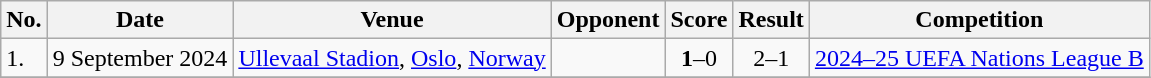<table class="wikitable">
<tr>
<th>No.</th>
<th>Date</th>
<th>Venue</th>
<th>Opponent</th>
<th>Score</th>
<th>Result</th>
<th>Competition</th>
</tr>
<tr>
<td>1.</td>
<td>9 September 2024</td>
<td><a href='#'>Ullevaal Stadion</a>, <a href='#'>Oslo</a>, <a href='#'>Norway</a></td>
<td></td>
<td align=center><strong>1</strong>–0</td>
<td align=center>2–1</td>
<td><a href='#'>2024–25 UEFA Nations League B</a></td>
</tr>
<tr>
</tr>
</table>
